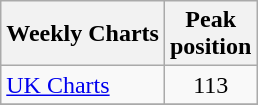<table class="wikitable">
<tr>
<th align="left">Weekly Charts</th>
<th align="center">Peak<br>position</th>
</tr>
<tr>
<td align="left"><a href='#'>UK Charts</a></td>
<td align="center">113</td>
</tr>
<tr>
</tr>
</table>
